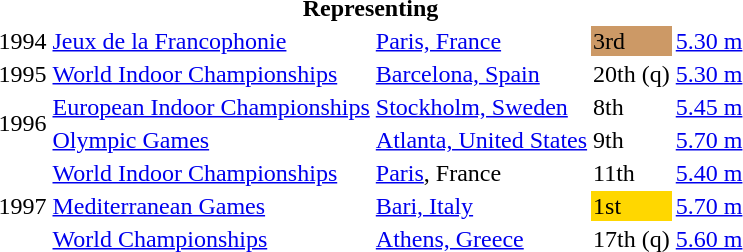<table>
<tr>
<th colspan="5">Representing </th>
</tr>
<tr>
<td>1994</td>
<td><a href='#'>Jeux de la Francophonie</a></td>
<td><a href='#'>Paris, France</a></td>
<td bgcolor=cc9966>3rd</td>
<td><a href='#'>5.30 m</a></td>
</tr>
<tr>
<td>1995</td>
<td><a href='#'>World Indoor Championships</a></td>
<td><a href='#'>Barcelona, Spain</a></td>
<td>20th (q)</td>
<td><a href='#'>5.30 m</a></td>
</tr>
<tr>
<td rowspan=2>1996</td>
<td><a href='#'>European Indoor Championships</a></td>
<td><a href='#'>Stockholm, Sweden</a></td>
<td>8th</td>
<td><a href='#'>5.45 m</a></td>
</tr>
<tr>
<td><a href='#'>Olympic Games</a></td>
<td><a href='#'>Atlanta, United States</a></td>
<td>9th</td>
<td><a href='#'>5.70 m</a></td>
</tr>
<tr>
<td rowspan=3>1997</td>
<td><a href='#'>World Indoor Championships</a></td>
<td><a href='#'>Paris</a>, France</td>
<td>11th</td>
<td><a href='#'>5.40 m</a></td>
</tr>
<tr>
<td><a href='#'>Mediterranean Games</a></td>
<td><a href='#'>Bari, Italy</a></td>
<td bgcolor=gold>1st</td>
<td><a href='#'>5.70 m</a></td>
</tr>
<tr>
<td><a href='#'>World Championships</a></td>
<td><a href='#'>Athens, Greece</a></td>
<td>17th (q)</td>
<td><a href='#'>5.60 m</a></td>
</tr>
</table>
